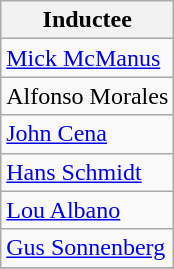<table class="wikitable">
<tr>
<th>Inductee</th>
</tr>
<tr>
<td><a href='#'>Mick McManus</a></td>
</tr>
<tr>
<td>Alfonso Morales</td>
</tr>
<tr>
<td><a href='#'>John Cena</a></td>
</tr>
<tr>
<td><a href='#'>Hans Schmidt</a></td>
</tr>
<tr>
<td><a href='#'>Lou Albano</a></td>
</tr>
<tr>
<td><a href='#'>Gus Sonnenberg</a></td>
</tr>
<tr>
</tr>
</table>
